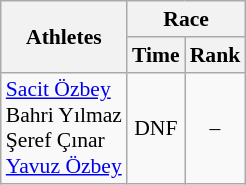<table class="wikitable" border="1" style="font-size:90%">
<tr>
<th rowspan=2>Athletes</th>
<th colspan=2>Race</th>
</tr>
<tr>
<th>Time</th>
<th>Rank</th>
</tr>
<tr>
<td><a href='#'>Sacit Özbey</a><br>Bahri Yılmaz<br>Şeref Çınar<br><a href='#'>Yavuz Özbey</a></td>
<td align=center>DNF</td>
<td align=center>–</td>
</tr>
</table>
